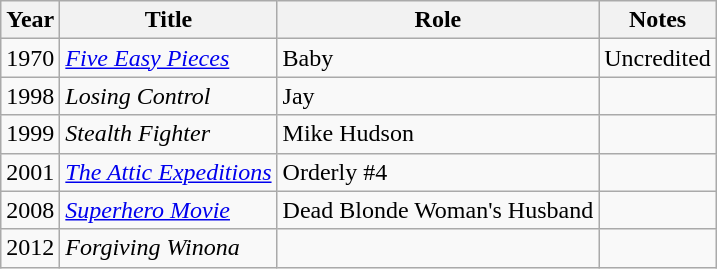<table class="wikitable">
<tr>
<th>Year</th>
<th>Title</th>
<th>Role</th>
<th>Notes</th>
</tr>
<tr>
<td>1970</td>
<td><em><a href='#'>Five Easy Pieces</a></em></td>
<td>Baby</td>
<td>Uncredited</td>
</tr>
<tr>
<td>1998</td>
<td><em>Losing Control</em></td>
<td>Jay</td>
<td></td>
</tr>
<tr>
<td>1999</td>
<td><em>Stealth Fighter</em></td>
<td>Mike Hudson</td>
<td></td>
</tr>
<tr>
<td>2001</td>
<td><em><a href='#'>The Attic Expeditions</a></em></td>
<td>Orderly #4</td>
<td></td>
</tr>
<tr>
<td>2008</td>
<td><em><a href='#'>Superhero Movie</a></em></td>
<td>Dead Blonde Woman's Husband</td>
<td></td>
</tr>
<tr>
<td>2012</td>
<td><em>Forgiving Winona</em></td>
<td></td>
<td></td>
</tr>
</table>
